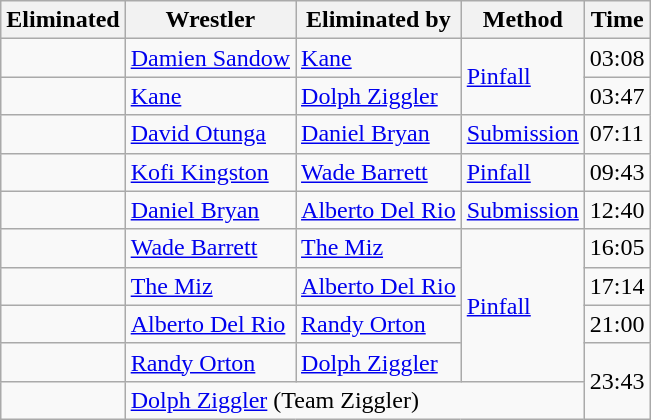<table class="wikitable sortable">
<tr>
<th>Eliminated</th>
<th>Wrestler</th>
<th>Eliminated by</th>
<th>Method</th>
<th>Time</th>
</tr>
<tr>
<td></td>
<td><a href='#'>Damien Sandow</a></td>
<td><a href='#'>Kane</a></td>
<td rowspan=2><a href='#'>Pinfall</a></td>
<td>03:08</td>
</tr>
<tr>
<td></td>
<td><a href='#'>Kane</a></td>
<td><a href='#'>Dolph Ziggler</a></td>
<td>03:47</td>
</tr>
<tr>
<td></td>
<td><a href='#'>David Otunga</a></td>
<td><a href='#'>Daniel Bryan</a></td>
<td><a href='#'>Submission</a></td>
<td>07:11</td>
</tr>
<tr>
<td></td>
<td><a href='#'>Kofi Kingston</a></td>
<td><a href='#'>Wade Barrett</a></td>
<td><a href='#'>Pinfall</a></td>
<td>09:43</td>
</tr>
<tr>
<td></td>
<td><a href='#'>Daniel Bryan</a></td>
<td><a href='#'>Alberto Del Rio</a></td>
<td><a href='#'>Submission</a></td>
<td>12:40</td>
</tr>
<tr>
<td></td>
<td><a href='#'>Wade Barrett</a></td>
<td><a href='#'>The Miz</a></td>
<td rowspan=4><a href='#'>Pinfall</a></td>
<td>16:05</td>
</tr>
<tr>
<td></td>
<td><a href='#'>The Miz</a></td>
<td><a href='#'>Alberto Del Rio</a></td>
<td>17:14</td>
</tr>
<tr>
<td></td>
<td><a href='#'>Alberto Del Rio</a></td>
<td><a href='#'>Randy Orton</a></td>
<td>21:00</td>
</tr>
<tr>
<td></td>
<td><a href='#'>Randy Orton</a></td>
<td><a href='#'>Dolph Ziggler</a></td>
<td rowspan=2>23:43</td>
</tr>
<tr>
<td></td>
<td colspan="3"><a href='#'>Dolph Ziggler</a> (Team Ziggler)</td>
</tr>
</table>
